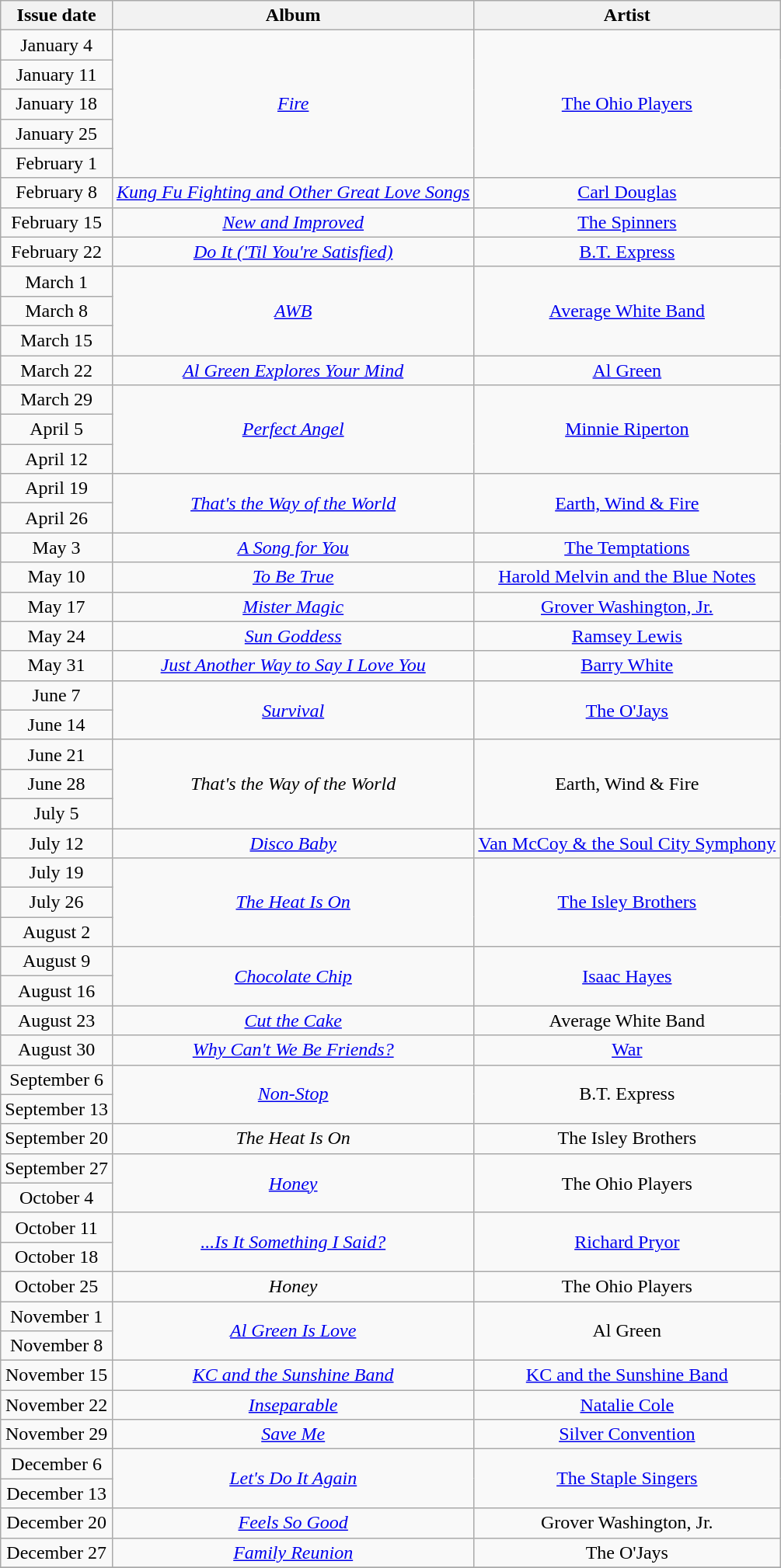<table class="wikitable" style="text-align: center;">
<tr>
<th>Issue date</th>
<th>Album</th>
<th>Artist</th>
</tr>
<tr>
<td>January 4</td>
<td rowspan="5"><em><a href='#'>Fire</a></em></td>
<td rowspan="5"><a href='#'>The Ohio Players</a></td>
</tr>
<tr>
<td>January 11</td>
</tr>
<tr>
<td>January 18</td>
</tr>
<tr>
<td>January 25</td>
</tr>
<tr>
<td>February 1</td>
</tr>
<tr>
<td>February 8</td>
<td><em><a href='#'>Kung Fu Fighting and Other Great Love Songs</a></em></td>
<td><a href='#'>Carl Douglas</a></td>
</tr>
<tr>
<td>February 15</td>
<td><em><a href='#'>New and Improved</a></em></td>
<td><a href='#'>The Spinners</a></td>
</tr>
<tr>
<td>February 22</td>
<td><em><a href='#'>Do It ('Til You're Satisfied)</a></em></td>
<td><a href='#'>B.T. Express</a></td>
</tr>
<tr>
<td>March 1</td>
<td rowspan="3"><em><a href='#'>AWB</a></em></td>
<td rowspan="3"><a href='#'>Average White Band</a></td>
</tr>
<tr>
<td>March 8</td>
</tr>
<tr>
<td>March 15</td>
</tr>
<tr>
<td>March 22</td>
<td><em><a href='#'>Al Green Explores Your Mind</a></em></td>
<td><a href='#'>Al Green</a></td>
</tr>
<tr>
<td>March 29</td>
<td rowspan="3"><em><a href='#'>Perfect Angel</a></em></td>
<td rowspan="3"><a href='#'>Minnie Riperton</a></td>
</tr>
<tr>
<td>April 5</td>
</tr>
<tr>
<td>April 12</td>
</tr>
<tr>
<td>April 19</td>
<td rowspan="2"><em><a href='#'>That's the Way of the World</a></em></td>
<td rowspan="2"><a href='#'>Earth, Wind & Fire</a></td>
</tr>
<tr>
<td>April 26</td>
</tr>
<tr>
<td>May 3</td>
<td><em><a href='#'>A Song for You</a></em></td>
<td><a href='#'>The Temptations</a></td>
</tr>
<tr>
<td>May 10</td>
<td><em><a href='#'>To Be True</a></em></td>
<td><a href='#'>Harold Melvin and the Blue Notes</a></td>
</tr>
<tr>
<td>May 17</td>
<td><em><a href='#'>Mister Magic</a></em></td>
<td><a href='#'>Grover Washington, Jr.</a></td>
</tr>
<tr>
<td>May 24</td>
<td><em><a href='#'>Sun Goddess</a></em></td>
<td><a href='#'>Ramsey Lewis</a></td>
</tr>
<tr>
<td>May 31</td>
<td><em><a href='#'>Just Another Way to Say I Love You</a></em></td>
<td><a href='#'>Barry White</a></td>
</tr>
<tr>
<td>June 7</td>
<td rowspan="2"><em><a href='#'>Survival</a></em></td>
<td rowspan="2"><a href='#'>The O'Jays</a></td>
</tr>
<tr>
<td>June 14</td>
</tr>
<tr>
<td>June 21</td>
<td rowspan="3"><em>That's the Way of the World</em></td>
<td rowspan="3">Earth, Wind & Fire</td>
</tr>
<tr>
<td>June 28</td>
</tr>
<tr>
<td>July 5</td>
</tr>
<tr>
<td>July 12</td>
<td><em><a href='#'>Disco Baby</a></em></td>
<td><a href='#'>Van McCoy & the Soul City Symphony</a></td>
</tr>
<tr>
<td>July 19</td>
<td rowspan="3"><em><a href='#'>The Heat Is On</a></em></td>
<td rowspan="3"><a href='#'>The Isley Brothers</a></td>
</tr>
<tr>
<td>July 26</td>
</tr>
<tr>
<td>August 2</td>
</tr>
<tr>
<td>August 9</td>
<td rowspan="2"><em><a href='#'>Chocolate Chip</a></em></td>
<td rowspan="2"><a href='#'>Isaac Hayes</a></td>
</tr>
<tr>
<td>August 16</td>
</tr>
<tr>
<td>August 23</td>
<td><em><a href='#'>Cut the Cake</a></em></td>
<td>Average White Band</td>
</tr>
<tr>
<td>August 30</td>
<td><em><a href='#'>Why Can't We Be Friends?</a></em></td>
<td><a href='#'>War</a></td>
</tr>
<tr>
<td>September 6</td>
<td rowspan="2"><em><a href='#'>Non-Stop</a></em></td>
<td rowspan="2">B.T. Express</td>
</tr>
<tr>
<td>September 13</td>
</tr>
<tr>
<td>September 20</td>
<td><em>The Heat Is On</em></td>
<td>The Isley Brothers</td>
</tr>
<tr>
<td>September 27</td>
<td rowspan="2"><em><a href='#'>Honey</a></em></td>
<td rowspan="2">The Ohio Players</td>
</tr>
<tr>
<td>October 4</td>
</tr>
<tr>
<td>October 11</td>
<td rowspan="2"><em><a href='#'>...Is It Something I Said?</a></em></td>
<td rowspan="2"><a href='#'>Richard Pryor</a></td>
</tr>
<tr>
<td>October 18</td>
</tr>
<tr>
<td>October 25</td>
<td><em>Honey</em></td>
<td>The Ohio Players</td>
</tr>
<tr>
<td>November 1</td>
<td rowspan="2"><em><a href='#'>Al Green Is Love</a></em></td>
<td rowspan="2">Al Green</td>
</tr>
<tr>
<td>November 8</td>
</tr>
<tr>
<td>November 15</td>
<td><em><a href='#'>KC and the Sunshine Band</a></em></td>
<td><a href='#'>KC and the Sunshine Band</a></td>
</tr>
<tr>
<td>November 22</td>
<td><em><a href='#'>Inseparable</a></em></td>
<td><a href='#'>Natalie Cole</a></td>
</tr>
<tr>
<td>November 29</td>
<td><em><a href='#'>Save Me</a></em></td>
<td><a href='#'>Silver Convention</a></td>
</tr>
<tr>
<td>December 6</td>
<td rowspan="2"><em><a href='#'>Let's Do It Again</a></em></td>
<td rowspan="2"><a href='#'>The Staple Singers</a></td>
</tr>
<tr>
<td>December 13</td>
</tr>
<tr>
<td>December 20</td>
<td><em><a href='#'>Feels So Good</a></em></td>
<td>Grover Washington, Jr.</td>
</tr>
<tr>
<td>December 27</td>
<td><em><a href='#'>Family Reunion</a></em></td>
<td>The O'Jays</td>
</tr>
<tr>
</tr>
</table>
